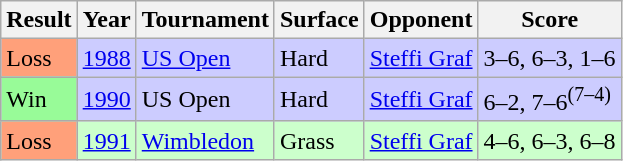<table class="wikitable sortable">
<tr>
<th>Result</th>
<th><strong>Year</strong></th>
<th>Tournament</th>
<th><strong>Surface</strong></th>
<th><strong>Opponent</strong></th>
<th><strong>Score</strong></th>
</tr>
<tr bgcolor="#CCCCFF">
<td bgcolor="FFA07A">Loss</td>
<td><a href='#'>1988</a></td>
<td><a href='#'>US Open</a></td>
<td>Hard</td>
<td> <a href='#'>Steffi Graf</a></td>
<td>3–6, 6–3, 1–6</td>
</tr>
<tr bgcolor="#CCCCFF">
<td bgcolor="98FB98">Win</td>
<td><a href='#'>1990</a></td>
<td>US Open</td>
<td>Hard</td>
<td> <a href='#'>Steffi Graf</a></td>
<td>6–2, 7–6<sup>(7–4)</sup></td>
</tr>
<tr bgcolor="#CCFFCC">
<td bgcolor="FFA07A">Loss</td>
<td><a href='#'>1991</a></td>
<td><a href='#'>Wimbledon</a></td>
<td>Grass</td>
<td> <a href='#'>Steffi Graf</a></td>
<td>4–6, 6–3, 6–8</td>
</tr>
</table>
